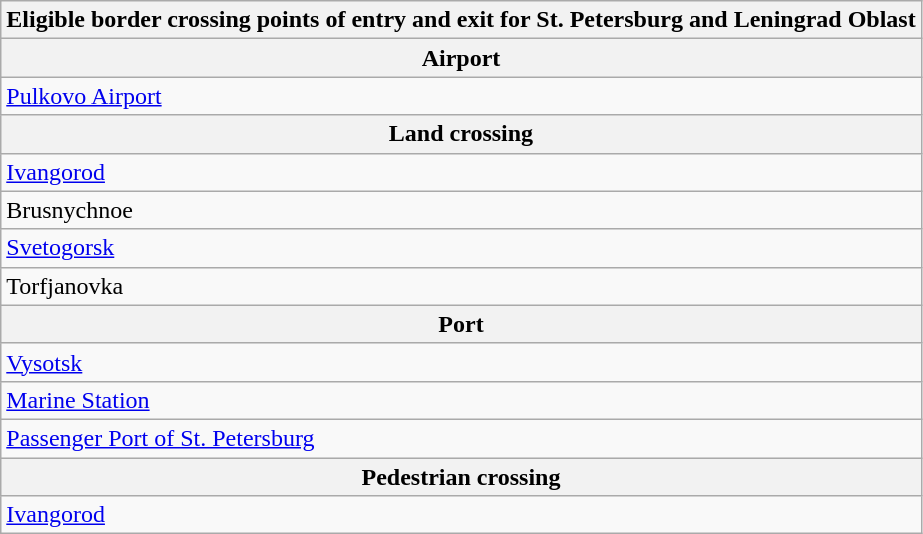<table class="wikitable collapsible collapsed">
<tr>
<th>Eligible border crossing points of entry and exit for St. Petersburg and Leningrad Oblast</th>
</tr>
<tr>
<th>Airport</th>
</tr>
<tr>
<td><a href='#'>Pulkovo Airport</a></td>
</tr>
<tr>
<th>Land crossing</th>
</tr>
<tr>
<td><a href='#'>Ivangorod</a></td>
</tr>
<tr>
<td>Brusnychnoe</td>
</tr>
<tr>
<td><a href='#'>Svetogorsk</a></td>
</tr>
<tr>
<td>Torfjanovka</td>
</tr>
<tr>
<th>Port</th>
</tr>
<tr>
<td><a href='#'>Vysotsk</a></td>
</tr>
<tr>
<td><a href='#'>Marine Station</a></td>
</tr>
<tr>
<td><a href='#'>Passenger Port of St. Petersburg</a></td>
</tr>
<tr>
<th>Pedestrian crossing</th>
</tr>
<tr>
<td><a href='#'>Ivangorod</a></td>
</tr>
</table>
